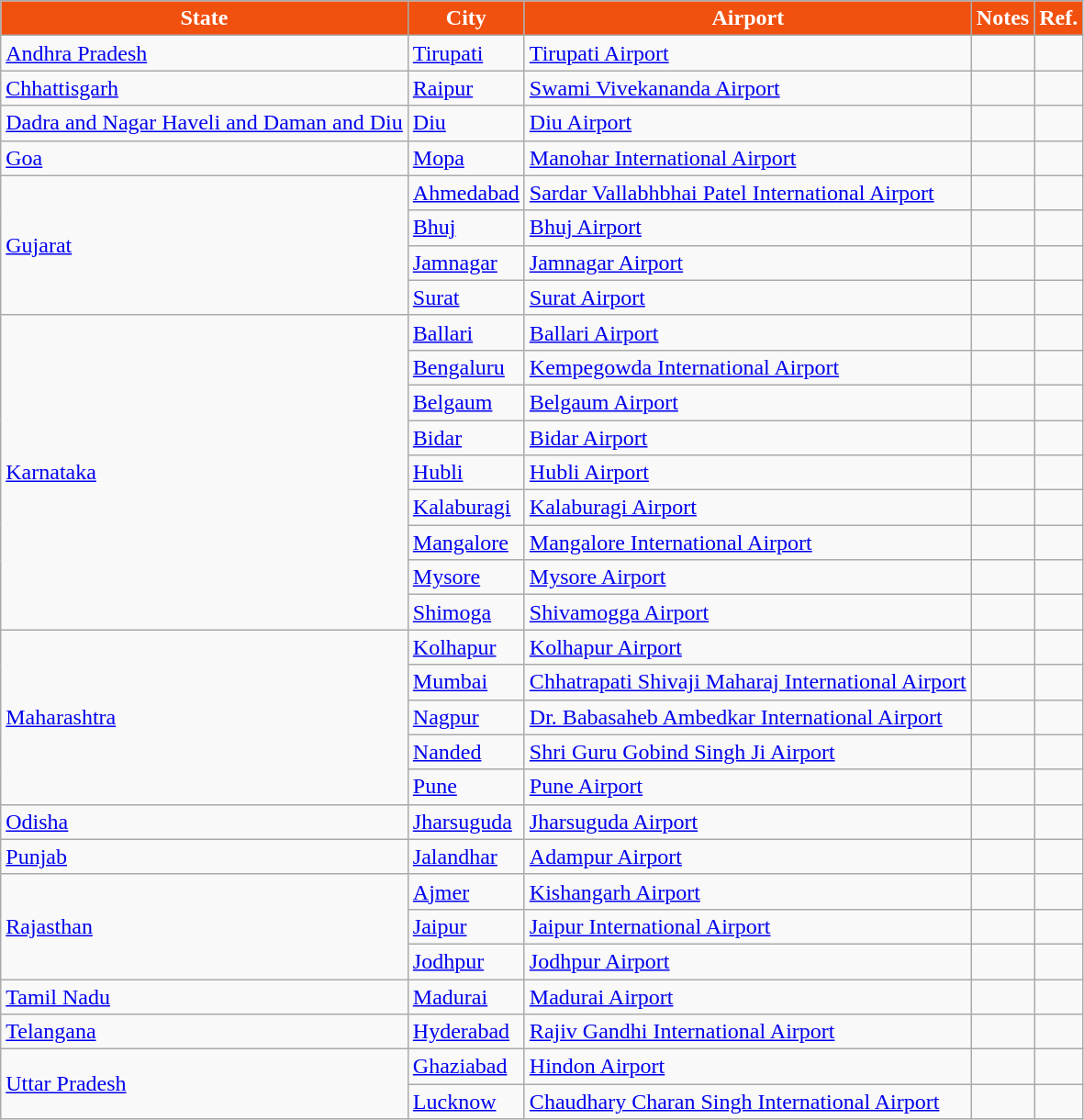<table class="wikitable sortable">
<tr>
<th style="background:#F1500F; color:white;">State</th>
<th style="background:#F1500F; color:white;">City</th>
<th style="background:#F1500F; color:white;">Airport</th>
<th style="background:#F1500F; color:white;">Notes</th>
<th style="background:#F1500F; color:white;">Ref.</th>
</tr>
<tr>
<td><a href='#'>Andhra Pradesh</a></td>
<td><a href='#'>Tirupati</a></td>
<td><a href='#'>Tirupati Airport</a></td>
<td></td>
<td align="center"></td>
</tr>
<tr>
<td><a href='#'>Chhattisgarh</a></td>
<td><a href='#'>Raipur</a></td>
<td><a href='#'>Swami Vivekananda Airport</a></td>
<td align=center></td>
<td align="center"></td>
</tr>
<tr>
<td><a href='#'>Dadra and Nagar Haveli and Daman and Diu</a></td>
<td><a href='#'>Diu</a></td>
<td><a href='#'>Diu Airport</a></td>
<td></td>
<td align="center"></td>
</tr>
<tr>
<td><a href='#'>Goa</a></td>
<td><a href='#'>Mopa</a></td>
<td><a href='#'>Manohar International Airport</a></td>
<td></td>
<td align="center"></td>
</tr>
<tr>
<td rowspan="4"><a href='#'>Gujarat</a></td>
<td><a href='#'>Ahmedabad</a></td>
<td><a href='#'>Sardar Vallabhbhai Patel International Airport</a></td>
<td></td>
<td align="center"></td>
</tr>
<tr>
<td><a href='#'>Bhuj</a></td>
<td><a href='#'>Bhuj Airport</a></td>
<td></td>
<td align="center"></td>
</tr>
<tr>
<td><a href='#'>Jamnagar</a></td>
<td><a href='#'>Jamnagar Airport</a></td>
<td></td>
<td align="center"></td>
</tr>
<tr>
<td><a href='#'>Surat</a></td>
<td><a href='#'>Surat Airport</a></td>
<td></td>
<td align="center"></td>
</tr>
<tr>
<td rowspan=9><a href='#'>Karnataka</a></td>
<td><a href='#'>Ballari</a></td>
<td><a href='#'>Ballari Airport</a></td>
<td></td>
<td align="center"></td>
</tr>
<tr>
<td><a href='#'>Bengaluru</a></td>
<td><a href='#'>Kempegowda International Airport</a></td>
<td></td>
<td align="center"></td>
</tr>
<tr>
<td><a href='#'>Belgaum</a></td>
<td><a href='#'>Belgaum Airport</a></td>
<td></td>
<td align="center"></td>
</tr>
<tr>
<td><a href='#'>Bidar</a></td>
<td><a href='#'>Bidar Airport</a></td>
<td></td>
<td align="center"></td>
</tr>
<tr>
<td><a href='#'>Hubli</a></td>
<td><a href='#'>Hubli Airport</a></td>
<td></td>
<td align="center"></td>
</tr>
<tr>
<td><a href='#'>Kalaburagi</a></td>
<td><a href='#'>Kalaburagi Airport</a></td>
<td></td>
<td align="center"></td>
</tr>
<tr>
<td><a href='#'>Mangalore</a></td>
<td><a href='#'>Mangalore International Airport</a></td>
<td></td>
<td align="center"></td>
</tr>
<tr>
<td><a href='#'>Mysore</a></td>
<td><a href='#'>Mysore Airport</a></td>
<td></td>
<td align="center"></td>
</tr>
<tr>
<td><a href='#'>Shimoga</a></td>
<td><a href='#'>Shivamogga Airport</a></td>
<td></td>
<td align="center"></td>
</tr>
<tr>
<td rowspan="5"><a href='#'>Maharashtra</a></td>
<td><a href='#'>Kolhapur</a></td>
<td><a href='#'>Kolhapur Airport</a></td>
<td></td>
<td align="center"></td>
</tr>
<tr>
<td><a href='#'>Mumbai</a></td>
<td><a href='#'>Chhatrapati Shivaji Maharaj International Airport</a></td>
<td></td>
<td align="center"></td>
</tr>
<tr>
<td><a href='#'>Nagpur</a></td>
<td><a href='#'>Dr. Babasaheb Ambedkar International Airport</a></td>
<td></td>
<td align="center"></td>
</tr>
<tr>
<td><a href='#'>Nanded</a></td>
<td><a href='#'>Shri Guru Gobind Singh Ji Airport</a></td>
<td></td>
<td align="center"></td>
</tr>
<tr>
<td><a href='#'>Pune</a></td>
<td><a href='#'>Pune Airport</a></td>
<td></td>
<td align="center"></td>
</tr>
<tr>
<td><a href='#'>Odisha</a></td>
<td><a href='#'>Jharsuguda</a></td>
<td><a href='#'>Jharsuguda Airport</a></td>
<td></td>
<td align="center"></td>
</tr>
<tr>
<td><a href='#'>Punjab</a></td>
<td><a href='#'>Jalandhar</a></td>
<td><a href='#'>Adampur Airport</a></td>
<td></td>
<td align="center"></td>
</tr>
<tr>
<td rowspan="3"><a href='#'>Rajasthan</a></td>
<td><a href='#'>Ajmer</a></td>
<td><a href='#'>Kishangarh Airport</a></td>
<td></td>
<td align="center"></td>
</tr>
<tr>
<td><a href='#'>Jaipur</a></td>
<td><a href='#'>Jaipur International Airport</a></td>
<td></td>
<td align="center"></td>
</tr>
<tr>
<td><a href='#'>Jodhpur</a></td>
<td><a href='#'>Jodhpur Airport</a></td>
<td></td>
<td align="center"></td>
</tr>
<tr>
<td><a href='#'>Tamil Nadu</a></td>
<td><a href='#'>Madurai</a></td>
<td><a href='#'>Madurai Airport</a></td>
<td></td>
<td align="center"></td>
</tr>
<tr>
<td><a href='#'>Telangana</a></td>
<td><a href='#'>Hyderabad</a></td>
<td><a href='#'>Rajiv Gandhi International Airport</a></td>
<td></td>
<td align="center"></td>
</tr>
<tr>
<td rowspan=2><a href='#'>Uttar Pradesh</a></td>
<td><a href='#'>Ghaziabad</a></td>
<td><a href='#'>Hindon Airport</a></td>
<td></td>
<td align="center"></td>
</tr>
<tr>
<td><a href='#'>Lucknow</a></td>
<td><a href='#'>Chaudhary Charan Singh International Airport</a></td>
<td></td>
<td align="center"></td>
</tr>
</table>
